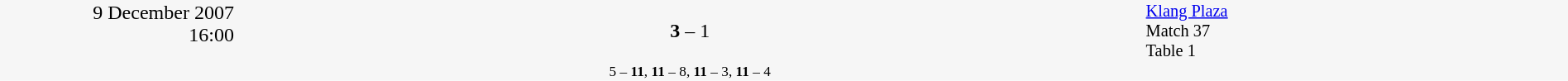<table style="width:100%; background:#f6f6f6;" cellspacing="0">
<tr>
<td rowspan="2" width="15%" style="text-align:right; vertical-align:top;">9 December 2007<br>16:00<br></td>
<td width="25%" style="text-align:right"><strong></strong></td>
<td width="8%" style="text-align:center"><strong>3</strong> –  1</td>
<td width="25%"></td>
<td width="27%" style="font-size:85%; vertical-align:top;"><a href='#'>Klang Plaza</a><br>Match 37<br>Table 1</td>
</tr>
<tr width="58%" style="font-size:85%;vertical-align:top;"|>
<td colspan="3" style="font-size:85%; text-align:center; vertical-align:top;">5 – <strong>11</strong>, <strong>11</strong> – 8, <strong>11</strong> – 3, <strong>11</strong> – 4</td>
</tr>
</table>
